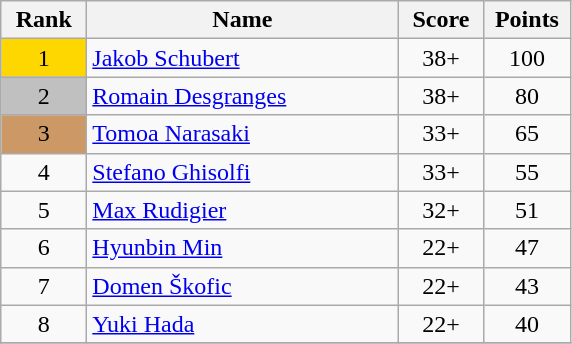<table class="wikitable">
<tr>
<th width = "50">Rank</th>
<th width = "200">Name</th>
<th width = "50">Score</th>
<th width = "50">Points</th>
</tr>
<tr>
<td align="center" style="background: gold">1</td>
<td> <a href='#'>Jakob Schubert</a></td>
<td align="center">38+</td>
<td align="center">100</td>
</tr>
<tr>
<td align="center" style="background: silver">2</td>
<td> <a href='#'>Romain Desgranges</a></td>
<td align="center">38+</td>
<td align="center">80</td>
</tr>
<tr>
<td align="center" style="background: #cc9966">3</td>
<td> <a href='#'>Tomoa Narasaki</a></td>
<td align="center">33+</td>
<td align="center">65</td>
</tr>
<tr>
<td align="center">4</td>
<td> <a href='#'>Stefano Ghisolfi</a></td>
<td align="center">33+</td>
<td align="center">55</td>
</tr>
<tr>
<td align="center">5</td>
<td> <a href='#'>Max Rudigier</a></td>
<td align="center">32+</td>
<td align="center">51</td>
</tr>
<tr>
<td align="center">6</td>
<td> <a href='#'>Hyunbin Min</a></td>
<td align="center">22+</td>
<td align="center">47</td>
</tr>
<tr>
<td align="center">7</td>
<td> <a href='#'>Domen Škofic</a></td>
<td align="center">22+</td>
<td align="center">43</td>
</tr>
<tr>
<td align="center">8</td>
<td> <a href='#'>Yuki Hada</a></td>
<td align="center">22+</td>
<td align="center">40</td>
</tr>
<tr>
</tr>
</table>
